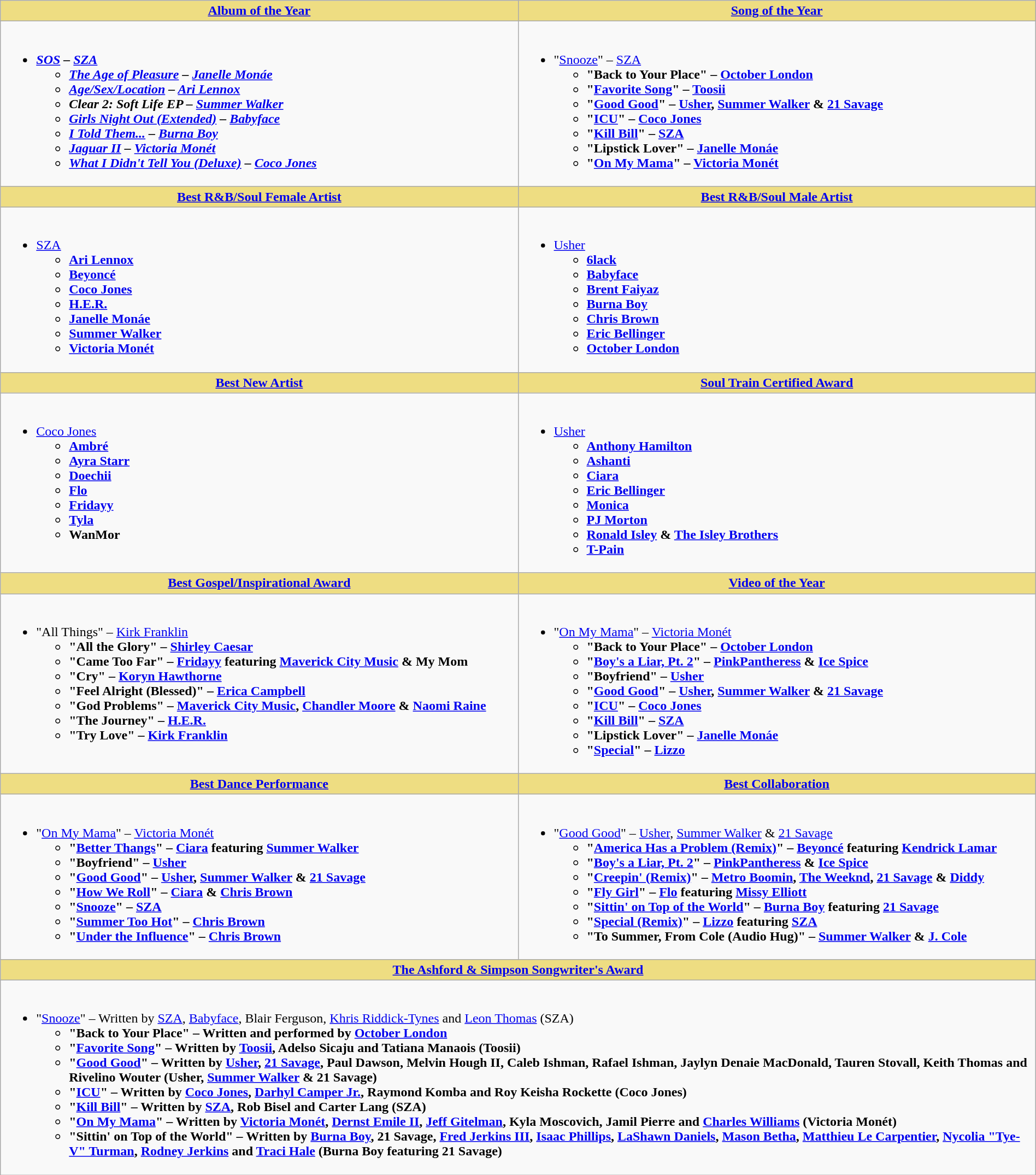<table class=wikitable width="100%">
<tr>
<th style="background:#EEDD82;" ! width="50%"><a href='#'>Album of the Year</a></th>
<th style="background:#EEDD82;" ! width="50%"><a href='#'>Song of the Year</a></th>
</tr>
<tr>
<td valign="top"><br><ul><li><strong><em><a href='#'>SOS</a><em> – <a href='#'>SZA</a><strong><ul><li></em><a href='#'>The Age of Pleasure</a><em> – <a href='#'>Janelle Monáe</a></li><li></em><a href='#'>Age/Sex/Location</a><em> – <a href='#'>Ari Lennox</a></li><li></em>Clear 2: Soft Life EP<em> – <a href='#'>Summer Walker</a></li><li></em><a href='#'>Girls Night Out (Extended)</a><em> – <a href='#'>Babyface</a></li><li></em><a href='#'>I Told Them...</a><em> – <a href='#'>Burna Boy</a></li><li></em><a href='#'>Jaguar II</a><em> – <a href='#'>Victoria Monét</a></li><li></em><a href='#'>What I Didn't Tell You (Deluxe)</a><em> – <a href='#'>Coco Jones</a></li></ul></li></ul></td>
<td valign="top"><br><ul><li></strong>"<a href='#'>Snooze</a>" – <a href='#'>SZA</a><strong><ul><li>"Back to Your Place" – <a href='#'>October London</a></li><li>"<a href='#'>Favorite Song</a>" – <a href='#'>Toosii</a></li><li>"<a href='#'>Good Good</a>" – <a href='#'>Usher</a>, <a href='#'>Summer Walker</a> & <a href='#'>21 Savage</a></li><li>"<a href='#'>ICU</a>" – <a href='#'>Coco Jones</a></li><li>"<a href='#'>Kill Bill</a>" – <a href='#'>SZA</a></li><li>"Lipstick Lover" – <a href='#'>Janelle Monáe</a></li><li>"<a href='#'>On My Mama</a>" – <a href='#'>Victoria Monét</a></li></ul></li></ul></td>
</tr>
<tr>
<th style="background:#EEDD82;" ! width="50%"><a href='#'>Best R&B/Soul Female Artist</a></th>
<th style="background:#EEDD82;" ! width="50%"><a href='#'>Best R&B/Soul Male Artist</a></th>
</tr>
<tr>
<td valign="top"><br><ul><li></strong><a href='#'>SZA</a><strong><ul><li><a href='#'>Ari Lennox</a></li><li><a href='#'>Beyoncé</a></li><li><a href='#'>Coco Jones</a></li><li><a href='#'>H.E.R.</a></li><li><a href='#'>Janelle Monáe</a></li><li><a href='#'>Summer Walker</a></li><li><a href='#'>Victoria Monét</a></li></ul></li></ul></td>
<td valign="top"><br><ul><li><a href='#'></strong>Usher<strong></a><ul><li><a href='#'>6lack</a></li><li><a href='#'>Babyface</a></li><li><a href='#'>Brent Faiyaz</a></li><li><a href='#'>Burna Boy</a></li><li><a href='#'>Chris Brown</a></li><li><a href='#'>Eric Bellinger</a></li><li><a href='#'>October London</a></li></ul></li></ul></td>
</tr>
<tr>
<th style="background:#EEDD82;" ! width="50%"><a href='#'>Best New Artist</a></th>
<th style="background:#EEDD82;" ! width="50%"><a href='#'>Soul Train Certified Award</a></th>
</tr>
<tr>
<td valign="top"><br><ul><li></strong><a href='#'>Coco Jones</a><strong><ul><li><a href='#'>Ambré</a></li><li><a href='#'>Ayra Starr</a></li><li><a href='#'>Doechii</a></li><li><a href='#'>Flo</a></li><li><a href='#'>Fridayy</a></li><li><a href='#'>Tyla</a></li><li>WanMor</li></ul></li></ul></td>
<td valign="top"><br><ul><li><a href='#'></strong>Usher<strong></a><ul><li><a href='#'>Anthony Hamilton</a></li><li><a href='#'>Ashanti</a></li><li><a href='#'>Ciara</a></li><li><a href='#'>Eric Bellinger</a></li><li><a href='#'>Monica</a></li><li><a href='#'>PJ Morton</a></li><li><a href='#'>Ronald Isley</a> & <a href='#'>The Isley Brothers</a></li><li><a href='#'>T-Pain</a></li></ul></li></ul></td>
</tr>
<tr>
<th style="background:#EEDD82;" ! width="50%"><a href='#'>Best Gospel/Inspirational Award</a></th>
<th style="background:#EEDD82;" ! width="50%"><a href='#'>Video of the Year</a></th>
</tr>
<tr>
<td valign="top"><br><ul><li></strong>"All Things" – <a href='#'>Kirk Franklin</a><strong><ul><li>"All the Glory" – <a href='#'>Shirley Caesar</a></li><li>"Came Too Far" – <a href='#'>Fridayy</a> featuring <a href='#'>Maverick City Music</a> & My Mom</li><li>"Cry" – <a href='#'>Koryn Hawthorne</a></li><li>"Feel Alright (Blessed)" – <a href='#'>Erica Campbell</a></li><li>"God Problems" – <a href='#'>Maverick City Music</a>, <a href='#'>Chandler Moore</a> & <a href='#'>Naomi Raine</a></li><li>"The Journey" – <a href='#'>H.E.R.</a></li><li>"Try Love" – <a href='#'>Kirk Franklin</a></li></ul></li></ul></td>
<td valign="top"><br><ul><li></strong>"<a href='#'>On My Mama</a>" – <a href='#'>Victoria Monét</a><strong><ul><li>"Back to Your Place" – <a href='#'>October London</a></li><li>"<a href='#'>Boy's a Liar, Pt. 2</a>" – <a href='#'>PinkPantheress</a> & <a href='#'>Ice Spice</a></li><li>"Boyfriend" – <a href='#'>Usher</a></li><li>"<a href='#'>Good Good</a>" – <a href='#'>Usher</a>, <a href='#'>Summer Walker</a> & <a href='#'>21 Savage</a></li><li>"<a href='#'>ICU</a>" – <a href='#'>Coco Jones</a></li><li>"<a href='#'>Kill Bill</a>" – <a href='#'>SZA</a></li><li>"Lipstick Lover" – <a href='#'>Janelle Monáe</a></li><li>"<a href='#'>Special</a>" – <a href='#'>Lizzo</a></li></ul></li></ul></td>
</tr>
<tr>
<th style="background:#EEDD82;" ! width="50%"><a href='#'>Best Dance Performance</a></th>
<th style="background:#EEDD82;" ! width="50%"><a href='#'>Best Collaboration</a></th>
</tr>
<tr>
<td valign="top"><br><ul><li></strong>"<a href='#'>On My Mama</a>" – <a href='#'>Victoria Monét</a><strong><ul><li>"<a href='#'>Better Thangs</a>" – <a href='#'>Ciara</a> featuring <a href='#'>Summer Walker</a></li><li>"Boyfriend" – <a href='#'>Usher</a></li><li>"<a href='#'>Good Good</a>" – <a href='#'>Usher</a>, <a href='#'>Summer Walker</a> & <a href='#'>21 Savage</a></li><li>"<a href='#'>How We Roll</a>" – <a href='#'>Ciara</a> & <a href='#'>Chris Brown</a></li><li>"<a href='#'>Snooze</a>" – <a href='#'>SZA</a></li><li>"<a href='#'>Summer Too Hot</a>" – <a href='#'>Chris Brown</a></li><li>"<a href='#'>Under the Influence</a>" – <a href='#'>Chris Brown</a></li></ul></li></ul></td>
<td valign="top"><br><ul><li></strong>"<a href='#'>Good Good</a>" – <a href='#'>Usher</a>, <a href='#'>Summer Walker</a> & <a href='#'>21 Savage</a><strong><ul><li>"<a href='#'>America Has a Problem (Remix)</a>" – <a href='#'>Beyoncé</a> featuring <a href='#'>Kendrick Lamar</a></li><li>"<a href='#'>Boy's a Liar, Pt. 2</a>" – <a href='#'>PinkPantheress</a> & <a href='#'>Ice Spice</a></li><li>"<a href='#'>Creepin' (Remix)</a>" – <a href='#'>Metro Boomin</a>, <a href='#'>The Weeknd</a>, <a href='#'>21 Savage</a> & <a href='#'>Diddy</a></li><li>"<a href='#'>Fly Girl</a>" – <a href='#'>Flo</a> featuring <a href='#'>Missy Elliott</a></li><li>"<a href='#'>Sittin' on Top of the World</a>" – <a href='#'>Burna Boy</a> featuring <a href='#'>21 Savage</a></li><li>"<a href='#'>Special (Remix)</a>" – <a href='#'>Lizzo</a> featuring <a href='#'>SZA</a></li><li>"To Summer, From Cole (Audio Hug)" – <a href='#'>Summer Walker</a> & <a href='#'>J. Cole</a></li></ul></li></ul></td>
</tr>
<tr>
<th colspan="2" style="background:#EEDD82;" ! width="100%"><a href='#'>The Ashford & Simpson Songwriter's Award</a></th>
</tr>
<tr>
<td colspan="2" valign="top"><br><ul><li></strong>"<a href='#'>Snooze</a>" – Written by <a href='#'>SZA</a>, <a href='#'>Babyface</a>, Blair Ferguson, <a href='#'>Khris Riddick-Tynes</a> and <a href='#'>Leon Thomas</a> (SZA)<strong><ul><li>"Back to Your Place" – Written and performed by <a href='#'>October London</a></li><li>"<a href='#'>Favorite Song</a>" – Written by <a href='#'>Toosii</a>, Adelso Sicaju and Tatiana Manaois (Toosii)</li><li>"<a href='#'>Good Good</a>" – Written by <a href='#'>Usher</a>, <a href='#'>21 Savage</a>, Paul Dawson, Melvin Hough II, Caleb Ishman, Rafael Ishman, Jaylyn Denaie MacDonald, Tauren Stovall, Keith Thomas and Rivelino Wouter (Usher, <a href='#'>Summer Walker</a> & 21 Savage)</li><li>"<a href='#'>ICU</a>" – Written by <a href='#'>Coco Jones</a>, <a href='#'>Darhyl Camper Jr.</a>, Raymond Komba and Roy Keisha Rockette (Coco Jones)</li><li>"<a href='#'>Kill Bill</a>" – Written by <a href='#'>SZA</a>, Rob Bisel and Carter Lang (SZA)</li><li>"<a href='#'>On My Mama</a>" – Written by <a href='#'>Victoria Monét</a>, <a href='#'>Dernst Emile II</a>, <a href='#'>Jeff Gitelman</a>, Kyla Moscovich, Jamil Pierre and <a href='#'>Charles Williams</a> (Victoria Monét)</li><li>"Sittin' on Top of the World" – Written by <a href='#'>Burna Boy</a>, 21 Savage, <a href='#'>Fred Jerkins III</a>, <a href='#'>Isaac Phillips</a>, <a href='#'>LaShawn Daniels</a>, <a href='#'>Mason Betha</a>, <a href='#'>Matthieu Le Carpentier</a>, <a href='#'>Nycolia "Tye-V" Turman</a>, <a href='#'>Rodney Jerkins</a> and <a href='#'>Traci Hale</a> (Burna Boy featuring 21 Savage)</li></ul></li></ul></td>
</tr>
</table>
